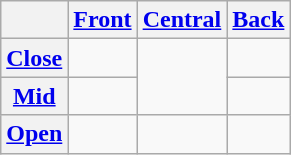<table class="wikitable" style="text-align:center">
<tr>
<th></th>
<th><a href='#'>Front</a></th>
<th><a href='#'>Central</a></th>
<th><a href='#'>Back</a></th>
</tr>
<tr>
<th><a href='#'>Close</a></th>
<td> </td>
<td rowspan="2"> </td>
<td> </td>
</tr>
<tr>
<th><a href='#'>Mid</a></th>
<td></td>
<td></td>
</tr>
<tr>
<th><a href='#'>Open</a></th>
<td></td>
<td> </td>
<td></td>
</tr>
</table>
